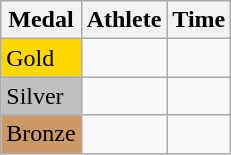<table class="wikitable">
<tr>
<th>Medal</th>
<th>Athlete</th>
<th>Time</th>
</tr>
<tr>
<td bgcolor="gold">Gold</td>
<td></td>
<td></td>
</tr>
<tr>
<td bgcolor="silver">Silver</td>
<td></td>
<td></td>
</tr>
<tr>
<td bgcolor="CC9966">Bronze</td>
<td></td>
<td></td>
</tr>
</table>
